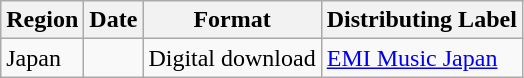<table class="wikitable">
<tr>
<th>Region</th>
<th>Date</th>
<th>Format</th>
<th>Distributing Label</th>
</tr>
<tr>
<td>Japan</td>
<td></td>
<td>Digital download</td>
<td><a href='#'>EMI Music Japan</a></td>
</tr>
</table>
